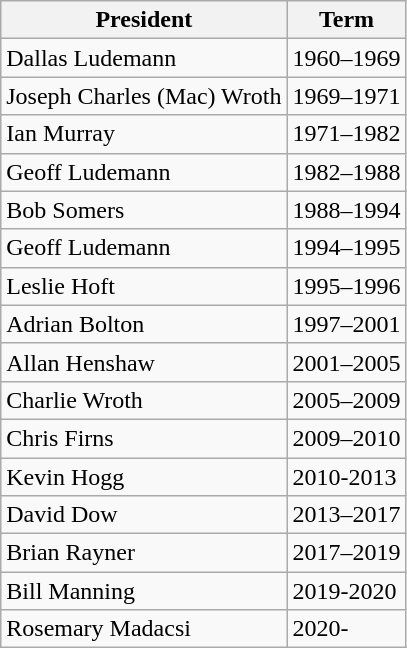<table class="wikitable">
<tr>
<th>President</th>
<th>Term</th>
</tr>
<tr>
<td>Dallas Ludemann</td>
<td>1960–1969</td>
</tr>
<tr>
<td>Joseph Charles (Mac) Wroth</td>
<td>1969–1971</td>
</tr>
<tr>
<td>Ian Murray</td>
<td>1971–1982</td>
</tr>
<tr>
<td>Geoff Ludemann</td>
<td>1982–1988</td>
</tr>
<tr>
<td>Bob Somers</td>
<td>1988–1994</td>
</tr>
<tr>
<td>Geoff Ludemann</td>
<td>1994–1995</td>
</tr>
<tr>
<td>Leslie Hoft</td>
<td>1995–1996</td>
</tr>
<tr>
<td>Adrian Bolton</td>
<td>1997–2001</td>
</tr>
<tr>
<td>Allan Henshaw</td>
<td>2001–2005</td>
</tr>
<tr>
<td>Charlie Wroth</td>
<td>2005–2009</td>
</tr>
<tr>
<td>Chris Firns</td>
<td>2009–2010</td>
</tr>
<tr>
<td>Kevin Hogg</td>
<td>2010-2013</td>
</tr>
<tr>
<td>David Dow</td>
<td>2013–2017</td>
</tr>
<tr>
<td>Brian Rayner</td>
<td>2017–2019</td>
</tr>
<tr>
<td>Bill Manning</td>
<td>2019-2020</td>
</tr>
<tr>
<td>Rosemary Madacsi</td>
<td>2020-</td>
</tr>
</table>
